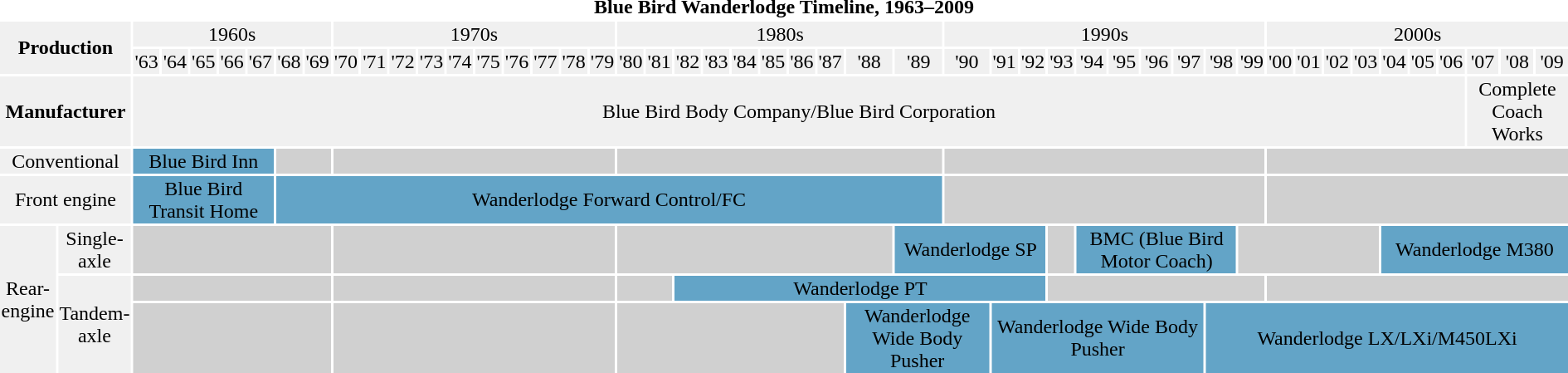<table class="toccolours" style="margin:auto;">
<tr>
<td colspan="84" style="text-align:center;"><strong>Blue Bird Wanderlodge Timeline, 1963–2009</strong></td>
</tr>
<tr style="text-align:center; background:##f0f0f0; background:#f0f0f0;">
<th colspan="2" rowspan="2">Production</th>
<td colspan="7">1960s</td>
<td colspan="10" style="width:10%; ">1970s</td>
<td colspan="10" style="width:25%; ">1980s</td>
<td colspan="10" style="width:25%; ">1990s</td>
<td colspan="10" style="width:20%; ">2000s</td>
</tr>
<tr style="background:#f0f0f0; text-align:center;">
<td>'63</td>
<td>'64</td>
<td>'65</td>
<td>'66</td>
<td>'67</td>
<td>'68</td>
<td>'69</td>
<td>'70</td>
<td>'71</td>
<td>'72</td>
<td>'73</td>
<td>'74</td>
<td>'75</td>
<td>'76</td>
<td>'77</td>
<td>'78</td>
<td>'79</td>
<td>'80</td>
<td>'81</td>
<td>'82</td>
<td>'83</td>
<td>'84</td>
<td>'85</td>
<td>'86</td>
<td>'87</td>
<td>'88</td>
<td>'89</td>
<td>'90</td>
<td>'91</td>
<td>'92</td>
<td>'93</td>
<td>'94</td>
<td>'95</td>
<td>'96</td>
<td>'97</td>
<td>'98</td>
<td>'99</td>
<td>'00</td>
<td>'01</td>
<td>'02</td>
<td>'03</td>
<td>'04</td>
<td>'05</td>
<td>'06</td>
<td>'07</td>
<td>'08</td>
<td>'09</td>
</tr>
<tr>
<th colspan="2" style="background:#f0f0f0;">Manufacturer</th>
<td colspan="44" style="background:#f0f0f0;" align="center">Blue Bird Body Company/Blue Bird Corporation</td>
<td colspan="3" style="background:#f0f0f0;" align="center">Complete Coach Works</td>
</tr>
<tr align="center">
<td colspan="2" style="background:#f0f0f0;">Conventional</td>
<td colspan="5" style="background:#63A4C7">Blue Bird Inn</td>
<td colspan="2" style="background:#d0d0d0;"></td>
<td colspan="10" style="background:#d0d0d0;"></td>
<td colspan="10" style="background:#d0d0d0;"></td>
<td colspan="10" style="background:#d0d0d0;"></td>
<td colspan="10" style="background:#d0d0d0;"></td>
</tr>
<tr align="center">
<td colspan="2" style="background:#f0f0f0;">Front engine</td>
<td colspan="5" style="background:#63A4C7">Blue Bird Transit Home</td>
<td colspan="22" style="background:#63A4C7">Wanderlodge Forward Control/FC</td>
<td colspan="10" style="background:#d0d0d0;"></td>
<td colspan="10" style="background:#d0d0d0;"></td>
</tr>
<tr align="center">
<td rowspan="3" style="background:#f0f0f0;">Rear-engine</td>
<td style="background:#f0f0f0;">Single-axle</td>
<td colspan="7" style="background:#d0d0d0;"></td>
<td colspan="10" style="background:#d0d0d0;"></td>
<td colspan="9" style="background:#d0d0d0;"></td>
<td colspan="4" style="background:#63A4C7">Wanderlodge SP</td>
<td colspan="1" style="background:#d0d0d0;"></td>
<td colspan="5" style="background:#63A4C7">BMC (Blue Bird Motor Coach)</td>
<td colspan="5" style="background:#d0d0d0;"></td>
<td colspan="6" style="background:#63A4C7">Wanderlodge M380</td>
</tr>
<tr align="center">
<td rowspan="2" style="background:#f0f0f0;">Tandem-axle</td>
<td colspan="7" style="background:#d0d0d0;"></td>
<td colspan="10" style="background:#d0d0d0;"></td>
<td colspan="2" style="background:#d0d0d0;"></td>
<td colspan="11" style="background:#63A4C7">Wanderlodge PT</td>
<td colspan="7" style="background:#d0d0d0;"></td>
<td colspan="10" style="background:#d0d0d0;"></td>
</tr>
<tr align="center">
<td colspan="7" style="background:#d0d0d0;"></td>
<td colspan="10" style="background:#d0d0d0;"></td>
<td colspan="8" style="background:#d0d0d0;"></td>
<td colspan="3" style="background:#63A4C7">Wanderlodge Wide Body Pusher</td>
<td colspan="7" style="background:#63A4C7">Wanderlodge Wide Body Pusher</td>
<td colspan="12" style="background:#63A4C7">Wanderlodge LX/LXi/M450LXi</td>
</tr>
</table>
